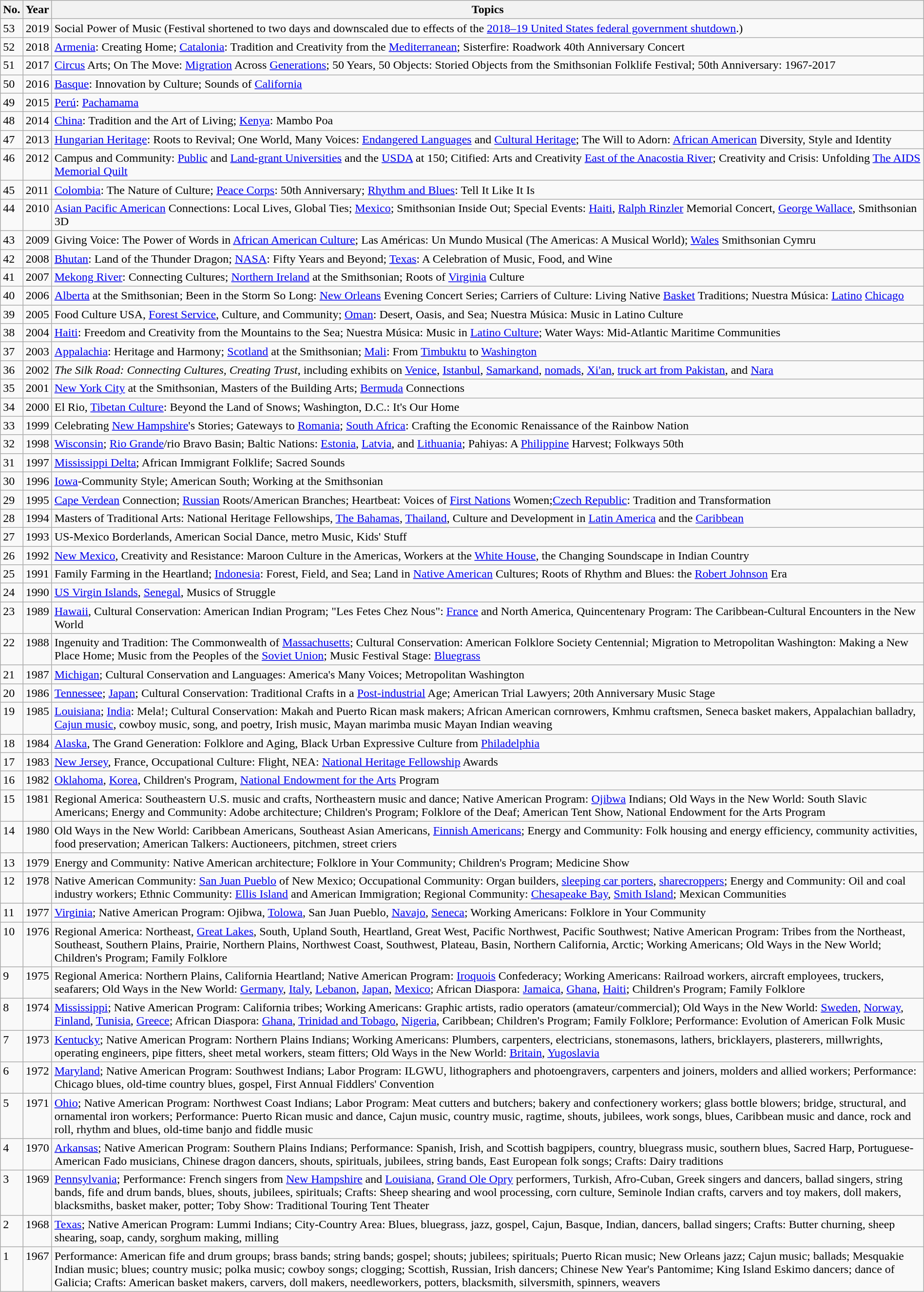<table class="wikitable" style="margin: 1em auto 1em auto; padding:5px; text-align:left;">
<tr>
<th>No.</th>
<th>Year</th>
<th>Topics</th>
</tr>
<tr style="vertical-align: top;">
<td>53</td>
<td>2019</td>
<td>Social Power of Music (Festival shortened to two days and downscaled due to effects of the <a href='#'>2018–19 United States federal government shutdown</a>.)</td>
</tr>
<tr style="vertical-align: top;">
<td>52</td>
<td>2018</td>
<td><a href='#'>Armenia</a>: Creating Home; <a href='#'>Catalonia</a>: Tradition and Creativity from the <a href='#'>Mediterranean</a>; Sisterfire: Roadwork 40th Anniversary Concert</td>
</tr>
<tr style="vertical-align: top;">
<td>51</td>
<td>2017</td>
<td><a href='#'>Circus</a> Arts; On The Move: <a href='#'>Migration</a> Across <a href='#'>Generations</a>; 50 Years, 50 Objects: Storied Objects from the Smithsonian Folklife Festival; 50th Anniversary: 1967-2017</td>
</tr>
<tr style="vertical-align: top;">
<td>50</td>
<td>2016</td>
<td><a href='#'>Basque</a>: Innovation by Culture; Sounds of <a href='#'>California</a></td>
</tr>
<tr style="vertical-align: top;">
<td>49</td>
<td>2015</td>
<td><a href='#'>Perú</a>: <a href='#'>Pachamama</a></td>
</tr>
<tr style="vertical-align: top;">
<td>48</td>
<td>2014</td>
<td><a href='#'>China</a>: Tradition and the Art of Living; <a href='#'>Kenya</a>: Mambo Poa</td>
</tr>
<tr style="vertical-align: top;">
<td>47</td>
<td>2013</td>
<td><a href='#'>Hungarian Heritage</a>: Roots to Revival; One World, Many Voices: <a href='#'>Endangered Languages</a> and <a href='#'>Cultural Heritage</a>; The Will to Adorn: <a href='#'>African American</a> Diversity, Style and Identity</td>
</tr>
<tr style="vertical-align: top;">
<td>46</td>
<td>2012</td>
<td>Campus and Community: <a href='#'>Public</a> and <a href='#'>Land-grant Universities</a> and the <a href='#'>USDA</a> at 150; Citified: Arts and Creativity <a href='#'>East of the Anacostia River</a>; Creativity and Crisis: Unfolding <a href='#'>The AIDS Memorial Quilt</a></td>
</tr>
<tr style="vertical-align: top;">
<td>45</td>
<td>2011</td>
<td><a href='#'>Colombia</a>: The Nature of Culture; <a href='#'>Peace Corps</a>: 50th Anniversary; <a href='#'>Rhythm and Blues</a>: Tell It Like It Is</td>
</tr>
<tr style="vertical-align: top;">
<td>44</td>
<td>2010</td>
<td><a href='#'>Asian Pacific American</a> Connections: Local Lives, Global Ties; <a href='#'>Mexico</a>; Smithsonian Inside Out; Special Events: <a href='#'>Haiti</a>, <a href='#'>Ralph Rinzler</a> Memorial Concert, <a href='#'>George Wallace</a>, Smithsonian 3D</td>
</tr>
<tr style="vertical-align: top;">
<td>43</td>
<td>2009</td>
<td>Giving Voice: The Power of Words in <a href='#'>African American Culture</a>; Las Américas: Un Mundo Musical (The Americas: A Musical World); <a href='#'>Wales</a> Smithsonian Cymru</td>
</tr>
<tr style="vertical-align: top;">
<td>42</td>
<td>2008</td>
<td><a href='#'>Bhutan</a>: Land of the Thunder Dragon; <a href='#'>NASA</a>: Fifty Years and Beyond; <a href='#'>Texas</a>: A Celebration of Music, Food, and Wine</td>
</tr>
<tr style="vertical-align: top;">
<td>41</td>
<td>2007</td>
<td><a href='#'>Mekong River</a>: Connecting Cultures; <a href='#'>Northern Ireland</a> at the Smithsonian; Roots of <a href='#'>Virginia</a> Culture</td>
</tr>
<tr style="vertical-align: top;">
<td>40</td>
<td>2006</td>
<td><a href='#'>Alberta</a> at the Smithsonian; Been in the Storm So Long: <a href='#'>New Orleans</a> Evening Concert Series; Carriers of Culture: Living Native <a href='#'>Basket</a> Traditions; Nuestra Música: <a href='#'>Latino</a> <a href='#'>Chicago</a></td>
</tr>
<tr style="vertical-align: top;">
<td>39</td>
<td>2005</td>
<td>Food Culture USA, <a href='#'>Forest Service</a>, Culture, and Community; <a href='#'>Oman</a>: Desert, Oasis, and Sea; Nuestra Música: Music in Latino Culture</td>
</tr>
<tr style="vertical-align: top;">
<td>38</td>
<td>2004</td>
<td><a href='#'>Haiti</a>: Freedom and Creativity from the Mountains to the Sea; Nuestra Música: Music in <a href='#'>Latino Culture</a>; Water Ways: Mid-Atlantic Maritime Communities</td>
</tr>
<tr style="vertical-align: top;">
<td>37</td>
<td>2003</td>
<td><a href='#'>Appalachia</a>: Heritage and Harmony; <a href='#'>Scotland</a> at the Smithsonian; <a href='#'>Mali</a>: From <a href='#'>Timbuktu</a> to <a href='#'>Washington</a></td>
</tr>
<tr style="vertical-align: top;">
<td>36</td>
<td>2002</td>
<td><em>The Silk Road: Connecting Cultures, Creating Trust</em>, including exhibits on <a href='#'>Venice</a>, <a href='#'>Istanbul</a>, <a href='#'>Samarkand</a>, <a href='#'>nomads</a>, <a href='#'>Xi'an</a>, <a href='#'>truck art from Pakistan</a>, and <a href='#'>Nara</a></td>
</tr>
<tr style="vertical-align: top;">
<td>35</td>
<td>2001</td>
<td><a href='#'>New York City</a> at the Smithsonian, Masters of the Building Arts; <a href='#'>Bermuda</a> Connections</td>
</tr>
<tr style="vertical-align: top;">
<td>34</td>
<td>2000</td>
<td>El Rio, <a href='#'>Tibetan Culture</a>: Beyond the Land of Snows; Washington, D.C.: It's Our Home</td>
</tr>
<tr style="vertical-align: top;">
<td>33</td>
<td>1999</td>
<td>Celebrating <a href='#'>New Hampshire</a>'s Stories; Gateways to <a href='#'>Romania</a>; <a href='#'>South Africa</a>: Crafting the Economic Renaissance of the Rainbow Nation</td>
</tr>
<tr style="vertical-align: top;">
<td>32</td>
<td>1998</td>
<td><a href='#'>Wisconsin</a>; <a href='#'>Rio Grande</a>/rio Bravo Basin; Baltic Nations: <a href='#'>Estonia</a>, <a href='#'>Latvia</a>, and <a href='#'>Lithuania</a>; Pahiyas: A <a href='#'>Philippine</a> Harvest; Folkways 50th</td>
</tr>
<tr style="vertical-align: top;">
<td>31</td>
<td>1997</td>
<td><a href='#'>Mississippi Delta</a>; African Immigrant Folklife; Sacred Sounds</td>
</tr>
<tr style="vertical-align: top;">
<td>30</td>
<td>1996</td>
<td><a href='#'>Iowa</a>-Community Style; American South; Working at the Smithsonian</td>
</tr>
<tr style="vertical-align: top;">
<td>29</td>
<td>1995</td>
<td><a href='#'>Cape Verdean</a> Connection; <a href='#'>Russian</a> Roots/American Branches; Heartbeat: Voices of <a href='#'>First Nations</a> Women;<a href='#'>Czech Republic</a>: Tradition and Transformation</td>
</tr>
<tr style="vertical-align: top;">
<td>28</td>
<td>1994</td>
<td>Masters of Traditional Arts: National Heritage Fellowships, <a href='#'>The Bahamas</a>, <a href='#'>Thailand</a>, Culture and Development in <a href='#'>Latin America</a> and the <a href='#'>Caribbean</a></td>
</tr>
<tr style="vertical-align: top;">
<td>27</td>
<td>1993</td>
<td>US-Mexico Borderlands, American Social Dance, metro Music, Kids' Stuff</td>
</tr>
<tr style="vertical-align: top;">
<td>26</td>
<td>1992</td>
<td><a href='#'>New Mexico</a>, Creativity and Resistance: Maroon Culture in the Americas, Workers at the <a href='#'>White House</a>, the Changing Soundscape in Indian Country</td>
</tr>
<tr style="vertical-align: top;">
<td>25</td>
<td>1991</td>
<td>Family Farming in the Heartland; <a href='#'>Indonesia</a>: Forest, Field, and Sea; Land in <a href='#'>Native American</a> Cultures; Roots of Rhythm and Blues: the <a href='#'>Robert Johnson</a> Era</td>
</tr>
<tr style="vertical-align: top;">
<td>24</td>
<td>1990</td>
<td><a href='#'>US Virgin Islands</a>, <a href='#'>Senegal</a>, Musics of Struggle</td>
</tr>
<tr style="vertical-align: top;">
<td>23</td>
<td>1989</td>
<td><a href='#'>Hawaii</a>, Cultural Conservation: American Indian Program; "Les Fetes Chez Nous": <a href='#'>France</a> and North America, Quincentenary Program: The Caribbean-Cultural Encounters in the New World</td>
</tr>
<tr style="vertical-align: top;">
<td>22</td>
<td>1988</td>
<td>Ingenuity and Tradition: The Commonwealth of <a href='#'>Massachusetts</a>; Cultural Conservation: American Folklore Society Centennial; Migration to Metropolitan Washington: Making a New Place Home; Music from the Peoples of the <a href='#'>Soviet Union</a>; Music Festival Stage: <a href='#'>Bluegrass</a></td>
</tr>
<tr style="vertical-align: top;">
<td>21</td>
<td>1987</td>
<td><a href='#'>Michigan</a>; Cultural Conservation and Languages: America's Many Voices; Metropolitan Washington</td>
</tr>
<tr style="vertical-align: top;">
<td>20</td>
<td>1986</td>
<td><a href='#'>Tennessee</a>; <a href='#'>Japan</a>; Cultural Conservation: Traditional Crafts in a <a href='#'>Post-industrial</a> Age; American Trial Lawyers; 20th Anniversary Music Stage</td>
</tr>
<tr style="vertical-align: top;">
<td>19</td>
<td>1985</td>
<td><a href='#'>Louisiana</a>; <a href='#'>India</a>: Mela!; Cultural Conservation: Makah and Puerto Rican mask makers; African American cornrowers, Kmhmu craftsmen, Seneca basket makers, Appalachian balladry, <a href='#'>Cajun music</a>, cowboy music, song, and poetry, Irish music, Mayan marimba music Mayan Indian weaving</td>
</tr>
<tr style="vertical-align: top;">
<td>18</td>
<td>1984</td>
<td><a href='#'>Alaska</a>, The Grand Generation: Folklore and Aging, Black Urban Expressive Culture from <a href='#'>Philadelphia</a></td>
</tr>
<tr style="vertical-align: top;">
<td>17</td>
<td>1983</td>
<td><a href='#'>New Jersey</a>, France, Occupational Culture: Flight, NEA: <a href='#'>National Heritage Fellowship</a> Awards</td>
</tr>
<tr style="vertical-align: top;">
<td>16</td>
<td>1982</td>
<td><a href='#'>Oklahoma</a>, <a href='#'>Korea</a>, Children's Program, <a href='#'>National Endowment for the Arts</a> Program</td>
</tr>
<tr style="vertical-align: top;">
<td>15</td>
<td>1981</td>
<td>Regional America: Southeastern U.S. music and crafts, Northeastern music and dance; Native American Program: <a href='#'>Ojibwa</a> Indians; Old Ways in the New World: South Slavic Americans; Energy and Community: Adobe architecture; Children's Program; Folklore of the Deaf; American Tent Show, National Endowment for the Arts Program</td>
</tr>
<tr style="vertical-align: top;">
<td>14</td>
<td>1980</td>
<td>Old Ways in the New World: Caribbean Americans, Southeast Asian Americans, <a href='#'>Finnish Americans</a>; Energy and Community: Folk housing and energy efficiency, community activities, food preservation; American Talkers: Auctioneers, pitchmen, street criers</td>
</tr>
<tr style="vertical-align: top;">
<td>13</td>
<td>1979</td>
<td>Energy and Community: Native American architecture; Folklore in Your Community; Children's Program; Medicine Show</td>
</tr>
<tr style="vertical-align: top;">
<td>12</td>
<td>1978</td>
<td>Native American Community: <a href='#'>San Juan Pueblo</a> of New Mexico; Occupational Community: Organ builders, <a href='#'>sleeping car porters</a>, <a href='#'>sharecroppers</a>; Energy and Community: Oil and coal industry workers; Ethnic Community: <a href='#'>Ellis Island</a> and American Immigration; Regional Community: <a href='#'>Chesapeake Bay</a>, <a href='#'>Smith Island</a>; Mexican Communities</td>
</tr>
<tr style="vertical-align: top;">
<td>11</td>
<td>1977</td>
<td><a href='#'>Virginia</a>; Native American Program: Ojibwa, <a href='#'>Tolowa</a>, San Juan Pueblo, <a href='#'>Navajo</a>, <a href='#'>Seneca</a>; Working Americans: Folklore in Your Community</td>
</tr>
<tr style="vertical-align: top;">
<td>10</td>
<td>1976</td>
<td>Regional America: Northeast, <a href='#'>Great Lakes</a>, South, Upland South, Heartland, Great West, Pacific Northwest, Pacific Southwest; Native American Program: Tribes from the Northeast, Southeast, Southern Plains, Prairie, Northern Plains, Northwest Coast, Southwest, Plateau, Basin, Northern California, Arctic; Working Americans; Old Ways in the New World; Children's Program; Family Folklore</td>
</tr>
<tr style="vertical-align: top;">
<td>9</td>
<td>1975</td>
<td>Regional America: Northern Plains, California Heartland; Native American Program: <a href='#'>Iroquois</a> Confederacy; Working Americans: Railroad workers, aircraft employees, truckers, seafarers; Old Ways in the New World: <a href='#'>Germany</a>, <a href='#'>Italy</a>, <a href='#'>Lebanon</a>, <a href='#'>Japan</a>, <a href='#'>Mexico</a>; African Diaspora: <a href='#'>Jamaica</a>, <a href='#'>Ghana</a>, <a href='#'>Haiti</a>; Children's Program; Family Folklore</td>
</tr>
<tr style="vertical-align: top;">
<td>8</td>
<td>1974</td>
<td><a href='#'>Mississippi</a>; Native American Program: California tribes; Working Americans: Graphic artists, radio operators (amateur/commercial); Old Ways in the New World: <a href='#'>Sweden</a>, <a href='#'>Norway</a>, <a href='#'>Finland</a>, <a href='#'>Tunisia</a>, <a href='#'>Greece</a>; African Diaspora: <a href='#'>Ghana</a>, <a href='#'>Trinidad and Tobago</a>, <a href='#'>Nigeria</a>, Caribbean; Children's Program; Family Folklore; Performance: Evolution of American Folk Music</td>
</tr>
<tr style="vertical-align: top;">
<td>7</td>
<td>1973</td>
<td><a href='#'>Kentucky</a>; Native American Program: Northern Plains Indians; Working Americans: Plumbers, carpenters, electricians, stonemasons, lathers, bricklayers, plasterers, millwrights, operating engineers, pipe fitters, sheet metal workers, steam fitters; Old Ways in the New World: <a href='#'>Britain</a>, <a href='#'>Yugoslavia</a></td>
</tr>
<tr style="vertical-align: top;">
<td>6</td>
<td>1972</td>
<td><a href='#'>Maryland</a>; Native American Program: Southwest Indians; Labor Program: ILGWU, lithographers and photoengravers, carpenters and joiners, molders and allied workers; Performance: Chicago blues, old-time country blues, gospel, First Annual Fiddlers' Convention</td>
</tr>
<tr style="vertical-align: top;">
<td>5</td>
<td>1971</td>
<td><a href='#'>Ohio</a>; Native American Program: Northwest Coast Indians; Labor Program: Meat cutters and butchers; bakery and confectionery workers; glass bottle blowers; bridge, structural, and ornamental iron workers; Performance: Puerto Rican music and dance, Cajun music, country music, ragtime, shouts, jubilees, work songs, blues, Caribbean music and dance, rock and roll, rhythm and blues, old-time banjo and fiddle music</td>
</tr>
<tr style="vertical-align: top;">
<td>4</td>
<td>1970</td>
<td><a href='#'>Arkansas</a>; Native American Program: Southern Plains Indians; Performance: Spanish, Irish, and Scottish bagpipers, country, bluegrass music, southern blues, Sacred Harp, Portuguese-American Fado musicians, Chinese dragon dancers, shouts, spirituals, jubilees, string bands, East European folk songs; Crafts: Dairy traditions</td>
</tr>
<tr style="vertical-align: top;">
<td>3</td>
<td>1969</td>
<td><a href='#'>Pennsylvania</a>; Performance: French singers from <a href='#'>New Hampshire</a> and <a href='#'>Louisiana</a>, <a href='#'>Grand Ole Opry</a> performers, Turkish, Afro-Cuban, Greek singers and dancers, ballad singers, string bands, fife and drum bands, blues, shouts, jubilees, spirituals; Crafts: Sheep shearing and wool processing, corn culture, Seminole Indian crafts, carvers and toy makers, doll makers, blacksmiths, basket maker, potter; Toby Show: Traditional Touring Tent Theater</td>
</tr>
<tr style="vertical-align: top;">
<td>2</td>
<td>1968</td>
<td><a href='#'>Texas</a>; Native American Program: Lummi Indians; City-Country Area: Blues, bluegrass, jazz, gospel, Cajun, Basque, Indian, dancers, ballad singers; Crafts: Butter churning, sheep shearing, soap, candy, sorghum making, milling</td>
</tr>
<tr style="vertical-align: top;">
<td>1</td>
<td>1967</td>
<td>Performance: American fife and drum groups; brass bands; string bands; gospel; shouts; jubilees; spirituals; Puerto Rican music; New Orleans jazz; Cajun music; ballads; Mesquakie Indian music; blues; country music; polka music; cowboy songs; clogging; Scottish, Russian, Irish dancers; Chinese New Year's Pantomime; King Island Eskimo dancers; dance of Galicia; Crafts: American basket makers, carvers, doll makers, needleworkers, potters, blacksmith, silversmith, spinners, weavers</td>
</tr>
</table>
